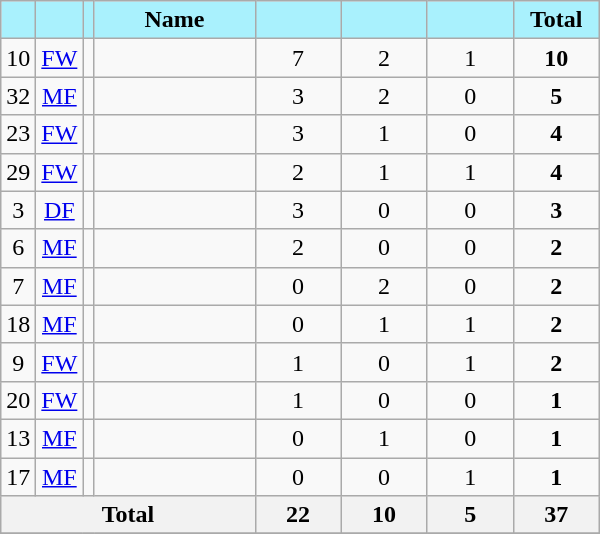<table class="wikitable sortable" style="text-align:center;">
<tr>
<th style="background:#A9F1FD; color:#000;" scope="col"></th>
<th style="background:#A9F1FD; color:#000;" scope="col"></th>
<th style="background:#A9F1FD; color:#000;" scope="col"></th>
<th style="background:#A9F1FD; color:#000; width:100px;" scope="col">Name</th>
<th style="background:#A9F1FD; color:#000; width:50px;" scope="col"></th>
<th style="background:#A9F1FD; color:#000; width:50px;" scope="col"></th>
<th style="background:#A9F1FD; color:#000; width:50px;" scope="col"></th>
<th style="background:#A9F1FD; color:#000; width:50px;" scope="col">Total</th>
</tr>
<tr>
<td>10</td>
<td><a href='#'>FW</a></td>
<td></td>
<td></td>
<td>7</td>
<td>2</td>
<td>1</td>
<td><strong>10</strong></td>
</tr>
<tr>
<td>32</td>
<td><a href='#'>MF</a></td>
<td></td>
<td></td>
<td>3</td>
<td>2</td>
<td>0</td>
<td><strong>5</strong></td>
</tr>
<tr>
<td>23</td>
<td><a href='#'>FW</a></td>
<td></td>
<td></td>
<td>3</td>
<td>1</td>
<td>0</td>
<td><strong>4</strong></td>
</tr>
<tr>
<td>29</td>
<td><a href='#'>FW</a></td>
<td></td>
<td></td>
<td>2</td>
<td>1</td>
<td>1</td>
<td><strong>4</strong></td>
</tr>
<tr>
<td>3</td>
<td><a href='#'>DF</a></td>
<td></td>
<td></td>
<td>3</td>
<td>0</td>
<td>0</td>
<td><strong>3</strong></td>
</tr>
<tr>
<td>6</td>
<td><a href='#'>MF</a></td>
<td></td>
<td></td>
<td>2</td>
<td>0</td>
<td>0</td>
<td><strong>2</strong></td>
</tr>
<tr>
<td>7</td>
<td><a href='#'>MF</a></td>
<td></td>
<td></td>
<td>0</td>
<td>2</td>
<td>0</td>
<td><strong>2</strong></td>
</tr>
<tr>
<td>18</td>
<td><a href='#'>MF</a></td>
<td></td>
<td></td>
<td>0</td>
<td>1</td>
<td>1</td>
<td><strong>2</strong></td>
</tr>
<tr>
<td>9</td>
<td><a href='#'>FW</a></td>
<td></td>
<td></td>
<td>1</td>
<td>0</td>
<td>1</td>
<td><strong>2</strong></td>
</tr>
<tr>
<td>20</td>
<td><a href='#'>FW</a></td>
<td></td>
<td></td>
<td>1</td>
<td>0</td>
<td>0</td>
<td><strong>1</strong></td>
</tr>
<tr>
<td>13</td>
<td><a href='#'>MF</a></td>
<td></td>
<td></td>
<td>0</td>
<td>1</td>
<td>0</td>
<td><strong>1</strong></td>
</tr>
<tr>
<td>17</td>
<td><a href='#'>MF</a></td>
<td></td>
<td></td>
<td>0</td>
<td>0</td>
<td>1</td>
<td><strong>1</strong></td>
</tr>
<tr>
<th colspan="4" scope="row">Total</th>
<th>22</th>
<th>10</th>
<th>5</th>
<th>37</th>
</tr>
<tr>
</tr>
</table>
